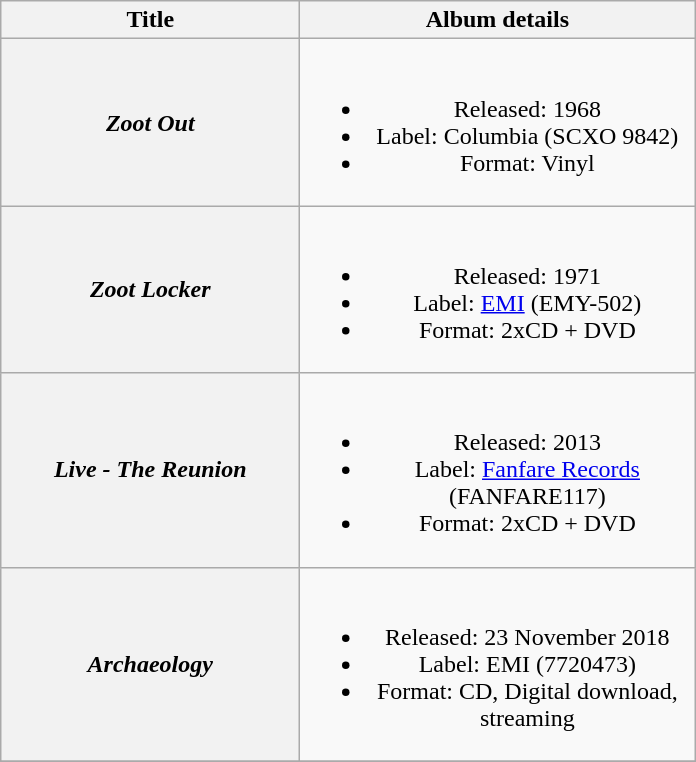<table class="wikitable plainrowheaders" style="text-align:center;" border="1">
<tr>
<th scope="col" rowspan="1" style="width:12em;">Title</th>
<th scope="col" rowspan="1" style="width:16em;">Album details</th>
</tr>
<tr>
<th scope="row"><em>Zoot Out</em></th>
<td><br><ul><li>Released: 1968</li><li>Label: Columbia (SCXO 9842)</li><li>Format: Vinyl</li></ul></td>
</tr>
<tr>
<th scope="row"><em>Zoot Locker</em></th>
<td><br><ul><li>Released: 1971</li><li>Label: <a href='#'>EMI</a> (EMY-502)</li><li>Format: 2xCD + DVD</li></ul></td>
</tr>
<tr>
<th scope="row"><em>Live - The Reunion</em></th>
<td><br><ul><li>Released: 2013</li><li>Label: <a href='#'>Fanfare Records</a> (FANFARE117)</li><li>Format: 2xCD + DVD</li></ul></td>
</tr>
<tr>
<th scope="row"><em>Archaeology</em></th>
<td><br><ul><li>Released: 23 November 2018 </li><li>Label: EMI (7720473)</li><li>Format: CD, Digital download, streaming</li></ul></td>
</tr>
<tr>
</tr>
</table>
